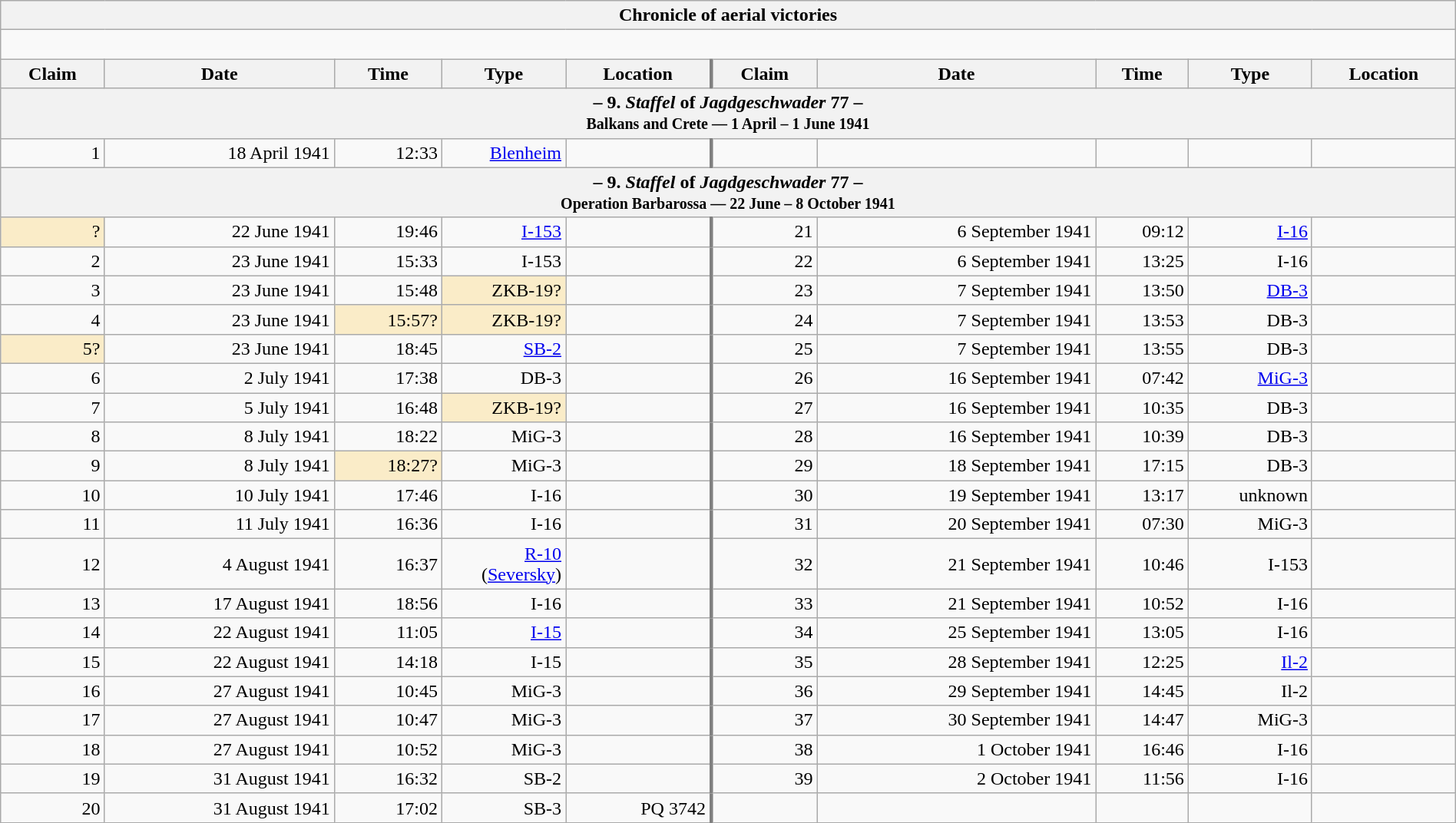<table class="wikitable plainrowheaders collapsible" style="margin-left: auto; margin-right: auto; border: none; text-align:right; width: 100%;">
<tr>
<th colspan="10">Chronicle of aerial victories</th>
</tr>
<tr>
<td colspan="10" style="text-align: left;"><br></td>
</tr>
<tr>
<th scope="col">Claim</th>
<th scope="col">Date</th>
<th scope="col">Time</th>
<th scope="col" width="100px">Type</th>
<th scope="col">Location</th>
<th scope="col" style="border-left: 3px solid grey;">Claim</th>
<th scope="col">Date</th>
<th scope="col">Time</th>
<th scope="col" width="100px">Type</th>
<th scope="col">Location</th>
</tr>
<tr>
<th colspan="10">– 9. <em>Staffel</em> of <em>Jagdgeschwader</em> 77 –<br><small>Balkans and Crete — 1 April – 1 June 1941</small></th>
</tr>
<tr>
<td>1</td>
<td>18 April 1941</td>
<td>12:33</td>
<td><a href='#'>Blenheim</a></td>
<td></td>
<td style="border-left: 3px solid grey;"></td>
<td></td>
<td></td>
<td></td>
<td></td>
</tr>
<tr>
<th colspan="10">– 9. <em>Staffel</em> of <em>Jagdgeschwader</em> 77 –<br><small>Operation Barbarossa — 22 June – 8 October 1941</small></th>
</tr>
<tr>
<td style="background:#faecc8">?</td>
<td>22 June 1941</td>
<td>19:46</td>
<td><a href='#'>I-153</a></td>
<td></td>
<td style="border-left: 3px solid grey;">21</td>
<td>6 September 1941</td>
<td>09:12</td>
<td><a href='#'>I-16</a></td>
<td></td>
</tr>
<tr>
<td>2</td>
<td>23 June 1941</td>
<td>15:33</td>
<td>I-153</td>
<td></td>
<td style="border-left: 3px solid grey;">22</td>
<td>6 September 1941</td>
<td>13:25</td>
<td>I-16</td>
<td></td>
</tr>
<tr>
<td>3</td>
<td>23 June 1941</td>
<td>15:48</td>
<td style="background:#faecc8">ZKB-19?</td>
<td></td>
<td style="border-left: 3px solid grey;">23</td>
<td>7 September 1941</td>
<td>13:50</td>
<td><a href='#'>DB-3</a></td>
<td></td>
</tr>
<tr>
<td>4</td>
<td>23 June 1941</td>
<td style="background:#faecc8">15:57?</td>
<td style="background:#faecc8">ZKB-19?</td>
<td></td>
<td style="border-left: 3px solid grey;">24</td>
<td>7 September 1941</td>
<td>13:53</td>
<td>DB-3</td>
<td></td>
</tr>
<tr>
<td style="background:#faecc8">5?</td>
<td>23 June 1941</td>
<td>18:45</td>
<td><a href='#'>SB-2</a></td>
<td></td>
<td style="border-left: 3px solid grey;">25</td>
<td>7 September 1941</td>
<td>13:55</td>
<td>DB-3</td>
<td></td>
</tr>
<tr>
<td>6</td>
<td>2 July 1941</td>
<td>17:38</td>
<td>DB-3</td>
<td></td>
<td style="border-left: 3px solid grey;">26</td>
<td>16 September 1941</td>
<td>07:42</td>
<td><a href='#'>MiG-3</a></td>
<td></td>
</tr>
<tr>
<td>7</td>
<td>5 July 1941</td>
<td>16:48</td>
<td style="background:#faecc8">ZKB-19?</td>
<td></td>
<td style="border-left: 3px solid grey;">27</td>
<td>16 September 1941</td>
<td>10:35</td>
<td>DB-3</td>
<td></td>
</tr>
<tr>
<td>8</td>
<td>8 July 1941</td>
<td>18:22</td>
<td>MiG-3</td>
<td></td>
<td style="border-left: 3px solid grey;">28</td>
<td>16 September 1941</td>
<td>10:39</td>
<td>DB-3</td>
<td></td>
</tr>
<tr>
<td>9</td>
<td>8 July 1941</td>
<td style="background:#faecc8">18:27?</td>
<td>MiG-3</td>
<td></td>
<td style="border-left: 3px solid grey;">29</td>
<td>18 September 1941</td>
<td>17:15</td>
<td>DB-3</td>
<td></td>
</tr>
<tr>
<td>10</td>
<td>10 July 1941</td>
<td>17:46</td>
<td>I-16</td>
<td></td>
<td style="border-left: 3px solid grey;">30</td>
<td>19 September 1941</td>
<td>13:17</td>
<td>unknown</td>
<td></td>
</tr>
<tr>
<td>11</td>
<td>11 July 1941</td>
<td>16:36</td>
<td>I-16</td>
<td></td>
<td style="border-left: 3px solid grey;">31</td>
<td>20 September 1941</td>
<td>07:30</td>
<td>MiG-3</td>
<td></td>
</tr>
<tr>
<td>12</td>
<td>4 August 1941</td>
<td>16:37</td>
<td><a href='#'>R-10</a> (<a href='#'>Seversky</a>)</td>
<td></td>
<td style="border-left: 3px solid grey;">32</td>
<td>21 September 1941</td>
<td>10:46</td>
<td>I-153</td>
<td></td>
</tr>
<tr>
<td>13</td>
<td>17 August 1941</td>
<td>18:56</td>
<td>I-16</td>
<td></td>
<td style="border-left: 3px solid grey;">33</td>
<td>21 September 1941</td>
<td>10:52</td>
<td>I-16</td>
<td></td>
</tr>
<tr>
<td>14</td>
<td>22 August 1941</td>
<td>11:05</td>
<td><a href='#'>I-15</a></td>
<td></td>
<td style="border-left: 3px solid grey;">34</td>
<td>25 September 1941</td>
<td>13:05</td>
<td>I-16</td>
<td></td>
</tr>
<tr>
<td>15</td>
<td>22 August 1941</td>
<td>14:18</td>
<td>I-15</td>
<td></td>
<td style="border-left: 3px solid grey;">35</td>
<td>28 September 1941</td>
<td>12:25</td>
<td><a href='#'>Il-2</a></td>
<td></td>
</tr>
<tr>
<td>16</td>
<td>27 August 1941</td>
<td>10:45</td>
<td>MiG-3</td>
<td></td>
<td style="border-left: 3px solid grey;">36</td>
<td>29 September 1941</td>
<td>14:45</td>
<td>Il-2</td>
<td></td>
</tr>
<tr>
<td>17</td>
<td>27 August 1941</td>
<td>10:47</td>
<td>MiG-3</td>
<td></td>
<td style="border-left: 3px solid grey;">37</td>
<td>30 September 1941</td>
<td>14:47</td>
<td>MiG-3</td>
<td></td>
</tr>
<tr>
<td>18</td>
<td>27 August 1941</td>
<td>10:52</td>
<td>MiG-3</td>
<td></td>
<td style="border-left: 3px solid grey;">38</td>
<td>1 October 1941</td>
<td>16:46</td>
<td>I-16</td>
<td></td>
</tr>
<tr>
<td>19</td>
<td>31 August 1941</td>
<td>16:32</td>
<td>SB-2</td>
<td></td>
<td style="border-left: 3px solid grey;">39</td>
<td>2 October 1941</td>
<td>11:56</td>
<td>I-16</td>
<td></td>
</tr>
<tr>
<td>20</td>
<td>31 August 1941</td>
<td>17:02</td>
<td>SB-3</td>
<td>PQ 3742</td>
<td style="border-left: 3px solid grey;"></td>
<td></td>
<td></td>
<td></td>
<td></td>
</tr>
</table>
